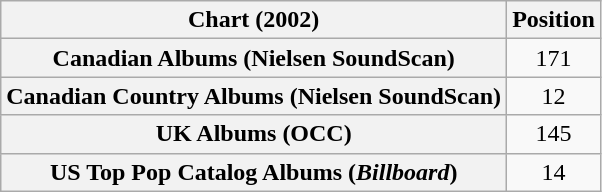<table class="wikitable sortable plainrowheaders" style="text-align:center;">
<tr>
<th scope="col">Chart (2002)</th>
<th scope="col">Position</th>
</tr>
<tr>
<th scope="row">Canadian Albums (Nielsen SoundScan)</th>
<td>171</td>
</tr>
<tr>
<th scope="row">Canadian Country Albums (Nielsen SoundScan)</th>
<td>12</td>
</tr>
<tr>
<th scope="row">UK Albums (OCC)</th>
<td>145</td>
</tr>
<tr>
<th scope="row">US Top Pop Catalog Albums (<em>Billboard</em>)</th>
<td>14</td>
</tr>
</table>
